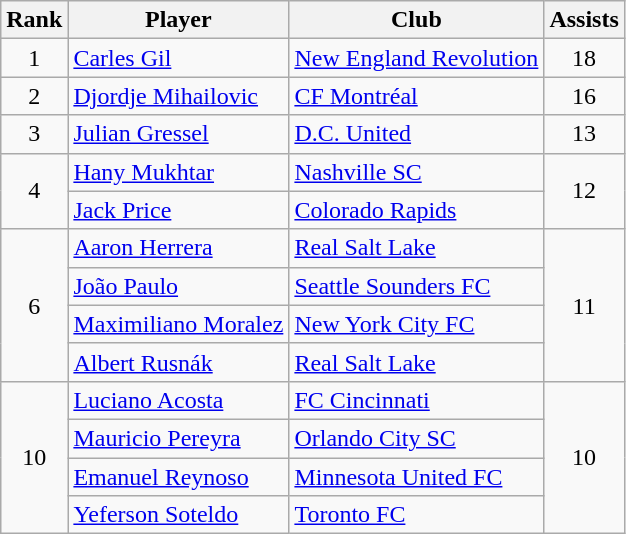<table class="wikitable" style="text-align:center">
<tr>
<th>Rank</th>
<th>Player</th>
<th>Club</th>
<th>Assists</th>
</tr>
<tr>
<td rowspan=1>1</td>
<td align="left"> <a href='#'>Carles Gil</a></td>
<td align="left"><a href='#'>New England Revolution</a></td>
<td rowspan=1>18</td>
</tr>
<tr>
<td rowspan=1>2</td>
<td align="left"> <a href='#'>Djordje Mihailovic</a></td>
<td align="left"><a href='#'>CF Montréal</a></td>
<td rowspan=1>16</td>
</tr>
<tr>
<td rowspan=1>3</td>
<td align="left"> <a href='#'>Julian Gressel</a></td>
<td align="left"><a href='#'>D.C. United</a></td>
<td rowspan=1>13</td>
</tr>
<tr>
<td rowspan=2>4</td>
<td align="left"> <a href='#'>Hany Mukhtar</a></td>
<td align="left"><a href='#'>Nashville SC</a></td>
<td rowspan=2>12</td>
</tr>
<tr>
<td align="left"> <a href='#'>Jack Price</a></td>
<td align="left"><a href='#'>Colorado Rapids</a></td>
</tr>
<tr>
<td rowspan=4>6</td>
<td align="left"> <a href='#'>Aaron Herrera</a></td>
<td align="left"><a href='#'>Real Salt Lake</a></td>
<td rowspan=4>11</td>
</tr>
<tr>
<td align="left"> <a href='#'>João Paulo</a></td>
<td align="left"><a href='#'>Seattle Sounders FC</a></td>
</tr>
<tr>
<td align="left"> <a href='#'>Maximiliano Moralez</a></td>
<td align="left"><a href='#'>New York City FC</a></td>
</tr>
<tr>
<td align="left"> <a href='#'>Albert Rusnák</a></td>
<td align="left"><a href='#'>Real Salt Lake</a></td>
</tr>
<tr>
<td rowspan=4>10</td>
<td align="left"> <a href='#'>Luciano Acosta</a></td>
<td align="left"><a href='#'>FC Cincinnati</a></td>
<td rowspan=4>10</td>
</tr>
<tr>
<td align="left"> <a href='#'>Mauricio Pereyra</a></td>
<td align="left"><a href='#'>Orlando City SC</a></td>
</tr>
<tr>
<td align="left"> <a href='#'>Emanuel Reynoso</a></td>
<td align="left"><a href='#'>Minnesota United FC</a></td>
</tr>
<tr>
<td align="left"> <a href='#'>Yeferson Soteldo</a></td>
<td align="left"><a href='#'>Toronto FC</a><br></td>
</tr>
</table>
